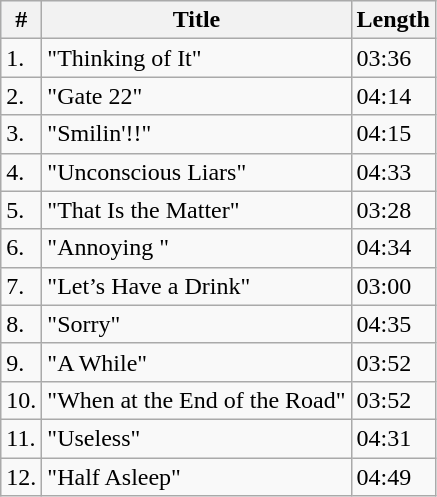<table class="wikitable">
<tr style="background:#ebf5ff;">
<th>#</th>
<th>Title</th>
<th>Length</th>
</tr>
<tr>
<td>1.</td>
<td>"Thinking of It"</td>
<td>03:36</td>
</tr>
<tr>
<td>2.</td>
<td>"Gate 22"</td>
<td>04:14</td>
</tr>
<tr>
<td>3.</td>
<td>"Smilin'!!"</td>
<td>04:15</td>
</tr>
<tr>
<td>4.</td>
<td>"Unconscious Liars"</td>
<td>04:33</td>
</tr>
<tr>
<td>5.</td>
<td>"That Is the Matter"</td>
<td>03:28</td>
</tr>
<tr>
<td>6.</td>
<td>"Annoying "</td>
<td>04:34</td>
</tr>
<tr>
<td>7.</td>
<td>"Let’s Have a Drink"</td>
<td>03:00</td>
</tr>
<tr>
<td>8.</td>
<td>"Sorry"</td>
<td>04:35</td>
</tr>
<tr>
<td>9.</td>
<td>"A While"</td>
<td>03:52</td>
</tr>
<tr>
<td>10.</td>
<td>"When at the End of the Road"</td>
<td>03:52</td>
</tr>
<tr>
<td>11.</td>
<td>"Useless"</td>
<td>04:31</td>
</tr>
<tr>
<td>12.</td>
<td>"Half Asleep"</td>
<td>04:49</td>
</tr>
</table>
